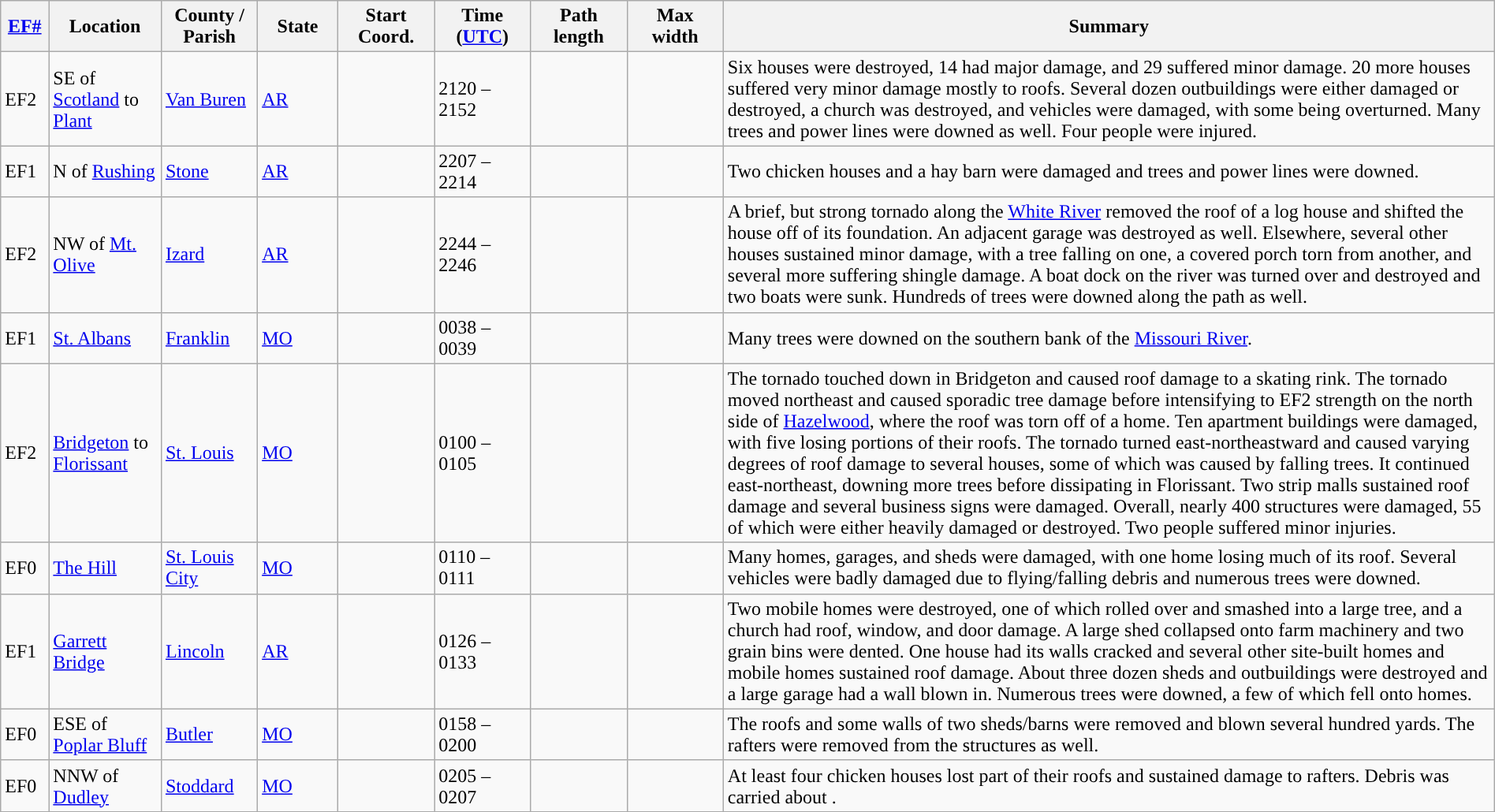<table class="wikitable sortable" style="width:100%;">
<tr>
<th scope="col"  style="width:3%; text-align:center;"><a href='#'>EF#</a></th>
<th scope="col"  style="width:7%; text-align:center;" class="unsortable">Location</th>
<th scope="col"  style="width:6%; text-align:center;" class="unsortable">County / Parish</th>
<th scope="col"  style="width:5%; text-align:center;">State</th>
<th scope="col"  style="width:6%; text-align:center;">Start Coord.</th>
<th scope="col"  style="width:6%; text-align:center;">Time (<a href='#'>UTC</a>)</th>
<th scope="col"  style="width:6%; text-align:center;">Path length</th>
<th scope="col"  style="width:6%; text-align:center;">Max width</th>
<th scope="col" class="unsortable" style="width:48%; text-align:center;">Summary</th>
</tr>
<tr>
<td>EF2</td>
<td>SE of <a href='#'>Scotland</a> to <a href='#'>Plant</a></td>
<td><a href='#'>Van Buren</a></td>
<td><a href='#'>AR</a></td>
<td></td>
<td>2120 – 2152</td>
<td></td>
<td></td>
<td>Six houses were destroyed, 14 had major damage, and 29 suffered minor damage. 20 more houses suffered very minor damage mostly to roofs. Several dozen outbuildings were either damaged or destroyed, a church was destroyed, and vehicles were damaged, with some being overturned. Many trees and power lines were downed as well. Four people were injured.</td>
</tr>
<tr>
<td>EF1</td>
<td>N of <a href='#'>Rushing</a></td>
<td><a href='#'>Stone</a></td>
<td><a href='#'>AR</a></td>
<td></td>
<td>2207 – 2214</td>
<td></td>
<td></td>
<td>Two chicken houses and a hay barn were damaged and trees and power lines were downed.</td>
</tr>
<tr>
<td>EF2</td>
<td>NW of <a href='#'>Mt. Olive</a></td>
<td><a href='#'>Izard</a></td>
<td><a href='#'>AR</a></td>
<td></td>
<td>2244 – 2246</td>
<td></td>
<td></td>
<td>A brief, but strong tornado along the <a href='#'>White River</a> removed the roof of a log house and shifted the house off of its foundation. An adjacent garage was destroyed as well. Elsewhere, several other houses sustained minor damage, with a tree falling on one, a covered porch torn from another, and several more suffering shingle damage. A boat dock on the river was turned over and destroyed and two boats were sunk. Hundreds of trees were downed along the path as well.</td>
</tr>
<tr>
<td>EF1</td>
<td><a href='#'>St. Albans</a></td>
<td><a href='#'>Franklin</a></td>
<td><a href='#'>MO</a></td>
<td></td>
<td>0038 – 0039</td>
<td></td>
<td></td>
<td>Many trees were downed on the southern bank of the <a href='#'>Missouri River</a>.</td>
</tr>
<tr>
<td>EF2</td>
<td><a href='#'>Bridgeton</a> to <a href='#'>Florissant</a></td>
<td><a href='#'>St. Louis</a></td>
<td><a href='#'>MO</a></td>
<td></td>
<td>0100 – 0105</td>
<td></td>
<td></td>
<td>The tornado touched down in Bridgeton and caused roof damage to a skating rink. The tornado moved northeast and caused sporadic tree damage before intensifying to EF2 strength on the north side of <a href='#'>Hazelwood</a>, where the roof was torn off of a home. Ten apartment buildings were damaged, with five losing portions of their roofs. The tornado turned east-northeastward and caused varying degrees of roof damage to several houses, some of which was caused by falling trees. It continued east-northeast, downing more trees before dissipating in Florissant. Two strip malls sustained roof damage and several business signs were damaged. Overall, nearly 400 structures were damaged, 55 of which were either heavily damaged or destroyed. Two people suffered minor injuries.</td>
</tr>
<tr>
<td>EF0</td>
<td><a href='#'>The Hill</a></td>
<td><a href='#'>St. Louis City</a></td>
<td><a href='#'>MO</a></td>
<td></td>
<td>0110 – 0111</td>
<td></td>
<td></td>
<td>Many homes, garages, and sheds were damaged, with one home losing much of its roof. Several vehicles were badly damaged due to flying/falling debris and numerous trees were downed.</td>
</tr>
<tr>
<td>EF1</td>
<td><a href='#'>Garrett Bridge</a></td>
<td><a href='#'>Lincoln</a></td>
<td><a href='#'>AR</a></td>
<td></td>
<td>0126 – 0133</td>
<td></td>
<td></td>
<td>Two mobile homes were destroyed, one of which rolled over and smashed into a large tree, and a church had roof, window, and door damage. A large shed collapsed onto farm machinery and two grain bins were dented. One house had its walls cracked and several other site-built homes and mobile homes sustained roof damage. About three dozen sheds and outbuildings were destroyed and a large garage had a wall blown in. Numerous trees were downed, a few of which fell onto homes.</td>
</tr>
<tr>
<td>EF0</td>
<td>ESE of <a href='#'>Poplar Bluff</a></td>
<td><a href='#'>Butler</a></td>
<td><a href='#'>MO</a></td>
<td></td>
<td>0158 – 0200</td>
<td></td>
<td></td>
<td>The roofs and some walls of two sheds/barns were removed and blown several hundred yards. The rafters were removed from the structures as well.</td>
</tr>
<tr>
<td>EF0</td>
<td>NNW of <a href='#'>Dudley</a></td>
<td><a href='#'>Stoddard</a></td>
<td><a href='#'>MO</a></td>
<td></td>
<td>0205 – 0207</td>
<td></td>
<td></td>
<td>At least four chicken houses lost part of their roofs and sustained damage to rafters. Debris was carried about .</td>
</tr>
<tr>
</tr>
</table>
